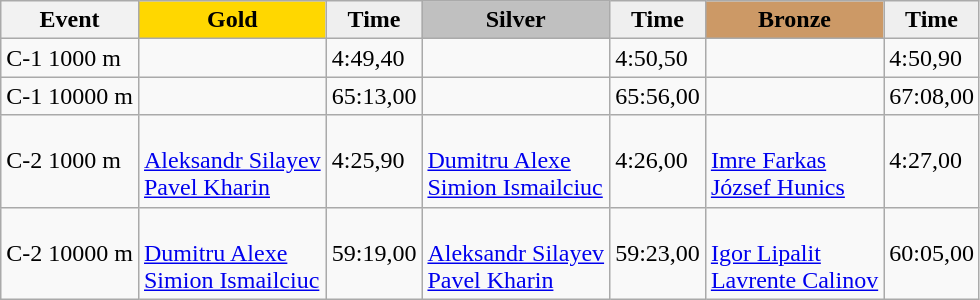<table class="wikitable">
<tr>
<th>Event</th>
<td align=center bgcolor="gold"><strong>Gold</strong></td>
<td align=center bgcolor="EFEFEF"><strong>Time</strong></td>
<td align=center bgcolor="silver"><strong>Silver</strong></td>
<td align=center bgcolor="EFEFEF"><strong>Time</strong></td>
<td align=center bgcolor="CC9966"><strong>Bronze</strong></td>
<td align=center bgcolor="EFEFEF"><strong>Time</strong></td>
</tr>
<tr>
<td>C-1 1000 m</td>
<td></td>
<td>4:49,40</td>
<td></td>
<td>4:50,50</td>
<td></td>
<td>4:50,90</td>
</tr>
<tr>
<td>C-1 10000 m</td>
<td></td>
<td>65:13,00</td>
<td></td>
<td>65:56,00</td>
<td></td>
<td>67:08,00</td>
</tr>
<tr>
<td>C-2 1000 m</td>
<td><br><a href='#'>Aleksandr Silayev</a><br><a href='#'>Pavel Kharin</a></td>
<td>4:25,90</td>
<td><br><a href='#'>Dumitru Alexe</a><br><a href='#'>Simion Ismailciuc</a></td>
<td>4:26,00</td>
<td><br><a href='#'>Imre Farkas</a><br><a href='#'>József Hunics</a></td>
<td>4:27,00</td>
</tr>
<tr>
<td>C-2 10000 m</td>
<td><br><a href='#'>Dumitru Alexe</a><br><a href='#'>Simion Ismailciuc</a></td>
<td>59:19,00</td>
<td><br><a href='#'>Aleksandr Silayev</a><br><a href='#'>Pavel Kharin</a></td>
<td>59:23,00</td>
<td><br><a href='#'>Igor Lipalit</a><br><a href='#'>Lavrente Calinov</a></td>
<td>60:05,00</td>
</tr>
</table>
